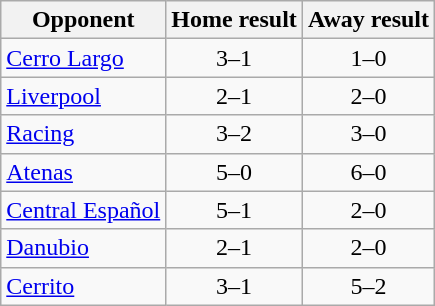<table class="wikitable">
<tr>
<th>Opponent</th>
<th>Home result</th>
<th>Away result</th>
</tr>
<tr>
<td><a href='#'>Cerro Largo</a></td>
<td align=center>3–1</td>
<td align=center>1–0</td>
</tr>
<tr>
<td><a href='#'>Liverpool</a></td>
<td align=center>2–1</td>
<td align=center>2–0</td>
</tr>
<tr>
<td><a href='#'>Racing</a></td>
<td align=center>3–2</td>
<td align=center>3–0</td>
</tr>
<tr>
<td><a href='#'>Atenas</a></td>
<td align=center>5–0</td>
<td align=center>6–0</td>
</tr>
<tr>
<td><a href='#'>Central Español</a></td>
<td align=center>5–1</td>
<td align=center>2–0</td>
</tr>
<tr>
<td><a href='#'>Danubio</a></td>
<td align=center>2–1</td>
<td align=center>2–0</td>
</tr>
<tr>
<td><a href='#'>Cerrito</a></td>
<td align=center>3–1</td>
<td align=center>5–2</td>
</tr>
</table>
